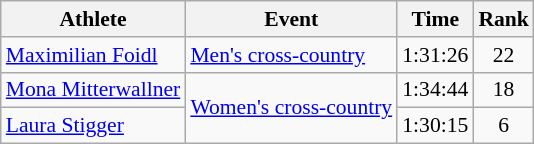<table class=wikitable style=font-size:90%;text-align:center>
<tr>
<th>Athlete</th>
<th>Event</th>
<th>Time</th>
<th>Rank</th>
</tr>
<tr align=center>
<td align=left><a href='#'>Maximilian Foidl</a></td>
<td align=left><a href='#'>Men's cross-country</a></td>
<td>1:31:26</td>
<td>22</td>
</tr>
<tr align=center>
<td align=left><a href='#'>Mona Mitterwallner</a></td>
<td align=left rowspan=2><a href='#'>Women's cross-country</a></td>
<td>1:34:44</td>
<td>18</td>
</tr>
<tr align=center>
<td align=left><a href='#'>Laura Stigger</a></td>
<td>1:30:15</td>
<td>6</td>
</tr>
</table>
